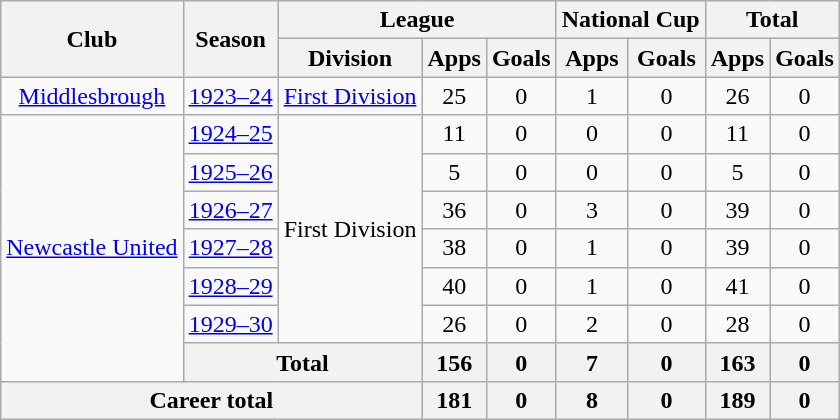<table class="wikitable" style="text-align: center">
<tr>
<th rowspan="2">Club</th>
<th rowspan="2">Season</th>
<th colspan="3">League</th>
<th colspan="2">National Cup</th>
<th colspan="2">Total</th>
</tr>
<tr>
<th>Division</th>
<th>Apps</th>
<th>Goals</th>
<th>Apps</th>
<th>Goals</th>
<th>Apps</th>
<th>Goals</th>
</tr>
<tr>
<td><a href='#'>Middlesbrough</a></td>
<td><a href='#'>1923–24</a></td>
<td><a href='#'>First Division</a></td>
<td>25</td>
<td>0</td>
<td>1</td>
<td>0</td>
<td>26</td>
<td>0</td>
</tr>
<tr>
<td rowspan="7"><a href='#'>Newcastle United</a></td>
<td><a href='#'>1924–25</a></td>
<td rowspan="6">First Division</td>
<td>11</td>
<td>0</td>
<td>0</td>
<td>0</td>
<td>11</td>
<td>0</td>
</tr>
<tr>
<td><a href='#'>1925–26</a></td>
<td>5</td>
<td>0</td>
<td>0</td>
<td>0</td>
<td>5</td>
<td>0</td>
</tr>
<tr>
<td><a href='#'>1926–27</a></td>
<td>36</td>
<td>0</td>
<td>3</td>
<td>0</td>
<td>39</td>
<td>0</td>
</tr>
<tr>
<td><a href='#'>1927–28</a></td>
<td>38</td>
<td>0</td>
<td>1</td>
<td>0</td>
<td>39</td>
<td>0</td>
</tr>
<tr>
<td><a href='#'>1928–29</a></td>
<td>40</td>
<td>0</td>
<td>1</td>
<td>0</td>
<td>41</td>
<td>0</td>
</tr>
<tr>
<td><a href='#'>1929–30</a></td>
<td>26</td>
<td>0</td>
<td>2</td>
<td>0</td>
<td>28</td>
<td>0</td>
</tr>
<tr>
<th colspan="2">Total</th>
<th>156</th>
<th>0</th>
<th>7</th>
<th>0</th>
<th>163</th>
<th>0</th>
</tr>
<tr>
<th colspan="3">Career total</th>
<th>181</th>
<th>0</th>
<th>8</th>
<th>0</th>
<th>189</th>
<th>0</th>
</tr>
</table>
